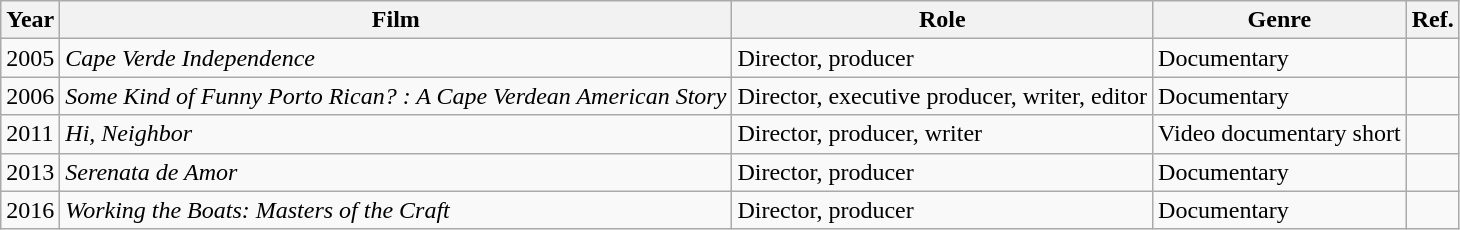<table class="wikitable">
<tr>
<th>Year</th>
<th>Film</th>
<th>Role</th>
<th>Genre</th>
<th>Ref.</th>
</tr>
<tr>
<td>2005</td>
<td><em>Cape Verde Independence</em></td>
<td>Director, producer</td>
<td>Documentary</td>
<td></td>
</tr>
<tr>
<td>2006</td>
<td><em>Some Kind of Funny Porto Rican? : A Cape Verdean American Story</em></td>
<td>Director, executive producer, writer, editor</td>
<td>Documentary</td>
<td></td>
</tr>
<tr>
<td>2011</td>
<td><em>Hi, Neighbor</em></td>
<td>Director, producer, writer</td>
<td>Video documentary short</td>
<td></td>
</tr>
<tr>
<td>2013</td>
<td><em>Serenata de Amor</em></td>
<td>Director, producer</td>
<td>Documentary</td>
<td></td>
</tr>
<tr>
<td>2016</td>
<td><em>Working the Boats: Masters of the Craft</em></td>
<td>Director, producer</td>
<td>Documentary</td>
<td></td>
</tr>
</table>
